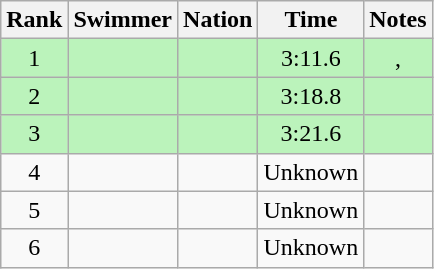<table class="wikitable sortable" style="text-align:center">
<tr>
<th>Rank</th>
<th>Swimmer</th>
<th>Nation</th>
<th>Time</th>
<th>Notes</th>
</tr>
<tr style="background:#bbf3bb;">
<td>1</td>
<td align=left></td>
<td align=left></td>
<td>3:11.6</td>
<td>, </td>
</tr>
<tr style="background:#bbf3bb;">
<td>2</td>
<td align=left></td>
<td align=left></td>
<td>3:18.8</td>
<td></td>
</tr>
<tr style="background:#bbf3bb;">
<td>3</td>
<td align=left></td>
<td align=left></td>
<td>3:21.6</td>
<td></td>
</tr>
<tr>
<td>4</td>
<td align=left></td>
<td align=left></td>
<td>Unknown</td>
<td></td>
</tr>
<tr>
<td>5</td>
<td align=left></td>
<td align=left></td>
<td>Unknown</td>
<td></td>
</tr>
<tr>
<td>6</td>
<td align=left></td>
<td align=left></td>
<td>Unknown</td>
<td></td>
</tr>
</table>
